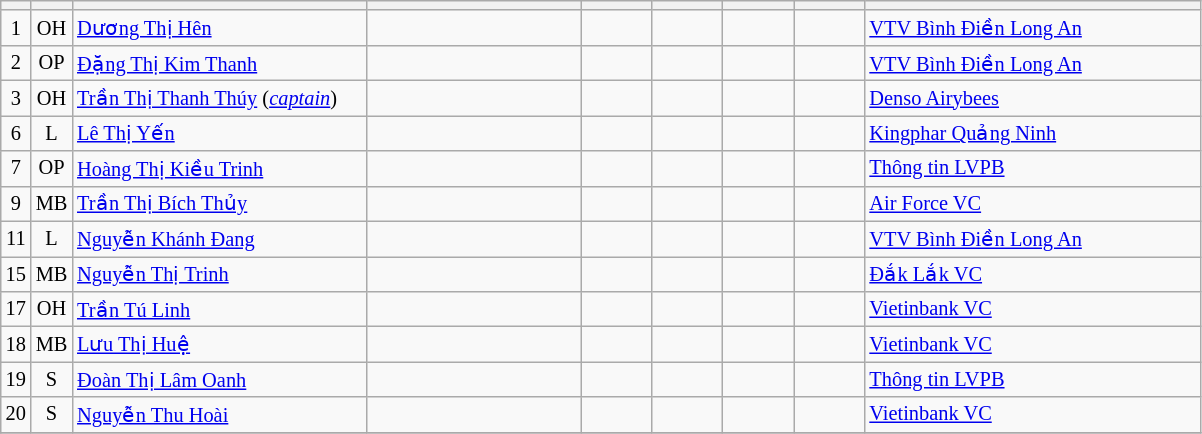<table class="wikitable sortable" style="font-size:85%; text-align:left;">
<tr>
<th></th>
<th></th>
<th style="width:14em"></th>
<th style="width:10em"></th>
<th style="width:3em"></th>
<th style="width:3em"></th>
<th style="width:3em"></th>
<th style="width:3em"></th>
<th style="width:16em"></th>
</tr>
<tr>
<td align=center>1</td>
<td align=center>OH</td>
<td align=left><a href='#'>Dương Thị Hên</a></td>
<td align=right></td>
<td></td>
<td></td>
<td></td>
<td></td>
<td align=left> <a href='#'>VTV Bình Điền Long An</a></td>
</tr>
<tr>
<td align=center>2</td>
<td align=center>OP</td>
<td align=left><a href='#'>Đặng Thị Kim Thanh</a></td>
<td align=right></td>
<td></td>
<td></td>
<td></td>
<td></td>
<td align=left> <a href='#'>VTV Bình Điền Long An</a></td>
</tr>
<tr>
<td align=center>3</td>
<td align=center>OH</td>
<td align=left><a href='#'>Trần Thị Thanh Thúy</a> (<em><a href='#'>captain</a></em>)</td>
<td align=right></td>
<td></td>
<td></td>
<td></td>
<td></td>
<td align=left> <a href='#'>Denso Airybees</a></td>
</tr>
<tr>
<td align=center>6</td>
<td align=center>L</td>
<td align=left><a href='#'>Lê Thị Yến</a></td>
<td align=right></td>
<td></td>
<td></td>
<td></td>
<td></td>
<td align=left> <a href='#'>Kingphar Quảng Ninh</a></td>
</tr>
<tr>
<td align=center>7</td>
<td align=center>OP</td>
<td align=left><a href='#'>Hoàng Thị Kiều Trinh</a></td>
<td align=right></td>
<td></td>
<td></td>
<td></td>
<td></td>
<td align=left> <a href='#'>Thông tin LVPB</a></td>
</tr>
<tr>
<td align=center>9</td>
<td align=center>MB</td>
<td align=left><a href='#'>Trần Thị Bích Thủy</a></td>
<td align=right></td>
<td></td>
<td></td>
<td></td>
<td></td>
<td align=left> <a href='#'>Air Force VC</a></td>
</tr>
<tr>
<td align=center>11</td>
<td align=center>L</td>
<td align=left><a href='#'>Nguyễn Khánh Đang</a></td>
<td align=right></td>
<td></td>
<td></td>
<td></td>
<td></td>
<td align=left> <a href='#'>VTV Bình Điền Long An</a></td>
</tr>
<tr>
<td align=center>15</td>
<td align=center>MB</td>
<td align=left><a href='#'>Nguyễn Thị Trinh</a></td>
<td align=right></td>
<td></td>
<td></td>
<td></td>
<td></td>
<td align=left> <a href='#'>Đắk Lắk VC</a></td>
</tr>
<tr>
<td align=center>17</td>
<td align=center>OH</td>
<td align=left><a href='#'>Trần Tú Linh</a></td>
<td align=right></td>
<td></td>
<td></td>
<td></td>
<td></td>
<td align=left> <a href='#'>Vietinbank VC</a></td>
</tr>
<tr>
<td align=center>18</td>
<td align=center>MB</td>
<td align=left><a href='#'>Lưu Thị Huệ</a></td>
<td align=right></td>
<td></td>
<td></td>
<td></td>
<td></td>
<td align=left> <a href='#'>Vietinbank VC</a></td>
</tr>
<tr>
<td align=center>19</td>
<td align=center>S</td>
<td align=left><a href='#'>Đoàn Thị Lâm Oanh</a></td>
<td align=right></td>
<td></td>
<td></td>
<td></td>
<td></td>
<td align=left> <a href='#'>Thông tin LVPB</a></td>
</tr>
<tr>
<td align=center>20</td>
<td align=center>S</td>
<td align=left><a href='#'>Nguyễn Thu Hoài</a></td>
<td align=right></td>
<td></td>
<td></td>
<td></td>
<td></td>
<td align=left> <a href='#'>Vietinbank VC</a></td>
</tr>
<tr>
</tr>
</table>
